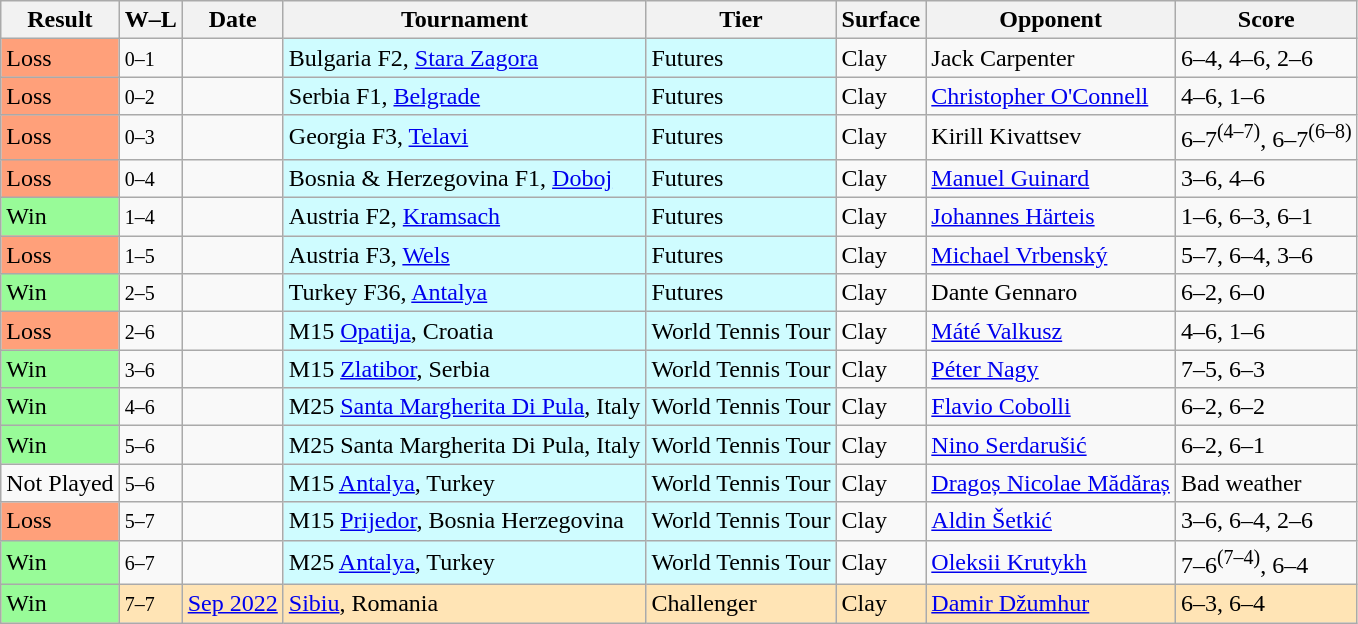<table class="sortable wikitable">
<tr>
<th>Result</th>
<th class="unsortable">W–L</th>
<th>Date</th>
<th>Tournament</th>
<th>Tier</th>
<th>Surface</th>
<th>Opponent</th>
<th class="unsortable">Score</th>
</tr>
<tr>
<td bgcolor=FFA07A>Loss</td>
<td><small>0–1</small></td>
<td></td>
<td style="background:#cffcff;">Bulgaria F2, <a href='#'>Stara Zagora</a></td>
<td style="background:#cffcff;">Futures</td>
<td>Clay</td>
<td> Jack Carpenter</td>
<td>6–4, 4–6, 2–6</td>
</tr>
<tr>
<td bgcolor=FFA07A>Loss</td>
<td><small>0–2</small></td>
<td></td>
<td style="background:#cffcff;">Serbia F1, <a href='#'>Belgrade</a></td>
<td style="background:#cffcff;">Futures</td>
<td>Clay</td>
<td> <a href='#'>Christopher O'Connell</a></td>
<td>4–6, 1–6</td>
</tr>
<tr>
<td bgcolor=FFA07A>Loss</td>
<td><small>0–3</small></td>
<td></td>
<td style="background:#cffcff;">Georgia F3, <a href='#'>Telavi</a></td>
<td style="background:#cffcff;">Futures</td>
<td>Clay</td>
<td> Kirill Kivattsev</td>
<td>6–7<sup>(4–7)</sup>, 6–7<sup>(6–8)</sup></td>
</tr>
<tr>
<td bgcolor=FFA07A>Loss</td>
<td><small>0–4</small></td>
<td></td>
<td style="background:#cffcff;">Bosnia & Herzegovina F1, <a href='#'>Doboj</a></td>
<td style="background:#cffcff;">Futures</td>
<td>Clay</td>
<td> <a href='#'>Manuel Guinard</a></td>
<td>3–6, 4–6</td>
</tr>
<tr>
<td bgcolor=98FB98>Win</td>
<td><small>1–4</small></td>
<td></td>
<td style="background:#cffcff;">Austria F2, <a href='#'>Kramsach</a></td>
<td style="background:#cffcff;">Futures</td>
<td>Clay</td>
<td> <a href='#'>Johannes Härteis</a></td>
<td>1–6, 6–3, 6–1</td>
</tr>
<tr>
<td bgcolor=FFA07A>Loss</td>
<td><small>1–5</small></td>
<td></td>
<td style="background:#cffcff;">Austria F3, <a href='#'>Wels</a></td>
<td style="background:#cffcff;">Futures</td>
<td>Clay</td>
<td> <a href='#'>Michael Vrbenský</a></td>
<td>5–7, 6–4, 3–6</td>
</tr>
<tr>
<td bgcolor=98FB98>Win</td>
<td><small>2–5</small></td>
<td></td>
<td style="background:#cffcff;">Turkey F36, <a href='#'>Antalya</a></td>
<td style="background:#cffcff;">Futures</td>
<td>Clay</td>
<td> Dante Gennaro</td>
<td>6–2, 6–0</td>
</tr>
<tr>
<td bgcolor=FFA07A>Loss</td>
<td><small>2–6</small></td>
<td></td>
<td style="background:#cffcff;">M15 <a href='#'>Opatija</a>, Croatia</td>
<td style="background:#cffcff;">World Tennis Tour</td>
<td>Clay</td>
<td> <a href='#'>Máté Valkusz</a></td>
<td>4–6, 1–6</td>
</tr>
<tr>
<td bgcolor=98FB98>Win</td>
<td><small>3–6</small></td>
<td></td>
<td style="background:#cffcff;">M15 <a href='#'>Zlatibor</a>, Serbia</td>
<td style="background:#cffcff;">World Tennis Tour</td>
<td>Clay</td>
<td> <a href='#'>Péter Nagy</a></td>
<td>7–5, 6–3</td>
</tr>
<tr>
<td bgcolor=98FB98>Win</td>
<td><small>4–6</small></td>
<td></td>
<td style="background:#cffcff;">M25 <a href='#'>Santa Margherita Di Pula</a>, Italy</td>
<td style="background:#cffcff;">World Tennis Tour</td>
<td>Clay</td>
<td> <a href='#'>Flavio Cobolli</a></td>
<td>6–2, 6–2</td>
</tr>
<tr>
<td bgcolor=98FB98>Win</td>
<td><small>5–6</small></td>
<td></td>
<td style="background:#cffcff;">M25 Santa Margherita Di Pula, Italy</td>
<td style="background:#cffcff;">World Tennis Tour</td>
<td>Clay</td>
<td> <a href='#'>Nino Serdarušić</a></td>
<td>6–2, 6–1</td>
</tr>
<tr>
<td bgcolor=>Not Played</td>
<td><small>5–6</small></td>
<td></td>
<td style="background:#cffcff;">M15 <a href='#'>Antalya</a>, Turkey</td>
<td style="background:#cffcff;">World Tennis Tour</td>
<td>Clay</td>
<td> <a href='#'>Dragoș Nicolae Mădăraș</a></td>
<td>Bad weather</td>
</tr>
<tr>
<td bgcolor=FFA07A>Loss</td>
<td><small>5–7</small></td>
<td></td>
<td style="background:#cffcff;">M15 <a href='#'>Prijedor</a>, Bosnia Herzegovina</td>
<td style="background:#cffcff;">World Tennis Tour</td>
<td>Clay</td>
<td> <a href='#'>Aldin Šetkić</a></td>
<td>3–6, 6–4, 2–6</td>
</tr>
<tr>
<td bgcolor=98FB98>Win</td>
<td><small>6–7</small></td>
<td></td>
<td style="background:#cffcff;">M25 <a href='#'>Antalya</a>, Turkey</td>
<td style="background:#cffcff;">World Tennis Tour</td>
<td>Clay</td>
<td> <a href='#'>Oleksii Krutykh</a></td>
<td>7–6<sup>(7–4)</sup>, 6–4</td>
</tr>
<tr bgcolor=moccasin>
<td bgcolor=98FB98>Win</td>
<td><small>7–7</small></td>
<td><a href='#'>Sep 2022</a></td>
<td style="background:moccasin;"><a href='#'>Sibiu</a>, Romania</td>
<td>Challenger</td>
<td>Clay</td>
<td> <a href='#'>Damir Džumhur</a></td>
<td>6–3, 6–4</td>
</tr>
</table>
